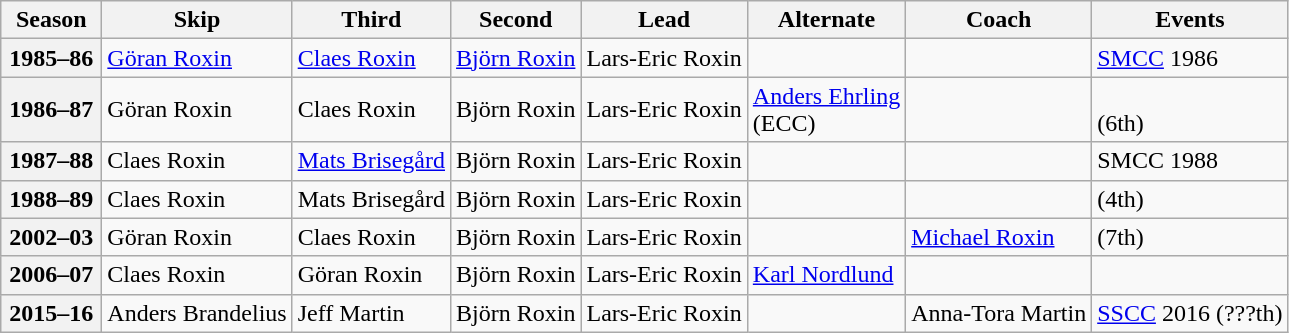<table class="wikitable">
<tr>
<th scope="col" width=60>Season</th>
<th scope="col">Skip</th>
<th scope="col">Third</th>
<th scope="col">Second</th>
<th scope="col">Lead</th>
<th scope="col">Alternate</th>
<th scope="col">Coach</th>
<th scope="col">Events</th>
</tr>
<tr>
<th scope="row">1985–86</th>
<td><a href='#'>Göran Roxin</a></td>
<td><a href='#'>Claes Roxin</a></td>
<td><a href='#'>Björn Roxin</a></td>
<td>Lars-Eric Roxin</td>
<td></td>
<td></td>
<td><a href='#'>SMCC</a> 1986 </td>
</tr>
<tr>
<th scope="row">1986–87</th>
<td>Göran Roxin</td>
<td>Claes Roxin</td>
<td>Björn Roxin</td>
<td>Lars-Eric Roxin</td>
<td><a href='#'>Anders Ehrling</a><br>(ECC)</td>
<td></td>
<td> <br> (6th)</td>
</tr>
<tr>
<th scope="row">1987–88</th>
<td>Claes Roxin</td>
<td><a href='#'>Mats Brisegård</a></td>
<td>Björn Roxin</td>
<td>Lars-Eric Roxin</td>
<td></td>
<td></td>
<td>SMCC 1988 </td>
</tr>
<tr>
<th scope="row">1988–89</th>
<td>Claes Roxin</td>
<td>Mats Brisegård</td>
<td>Björn Roxin</td>
<td>Lars-Eric Roxin</td>
<td></td>
<td></td>
<td> (4th)</td>
</tr>
<tr>
<th scope="row">2002–03</th>
<td>Göran Roxin</td>
<td>Claes Roxin</td>
<td>Björn Roxin</td>
<td>Lars-Eric Roxin</td>
<td></td>
<td><a href='#'>Michael Roxin</a></td>
<td> (7th)</td>
</tr>
<tr>
<th scope="row">2006–07</th>
<td>Claes Roxin</td>
<td>Göran Roxin</td>
<td>Björn Roxin</td>
<td>Lars-Eric Roxin</td>
<td><a href='#'>Karl Nordlund</a></td>
<td></td>
<td> </td>
</tr>
<tr>
<th scope="row">2015–16</th>
<td>Anders Brandelius</td>
<td>Jeff Martin</td>
<td>Björn Roxin</td>
<td>Lars-Eric Roxin</td>
<td></td>
<td>Anna-Tora Martin</td>
<td><a href='#'>SSCC</a> 2016 (???th)</td>
</tr>
</table>
